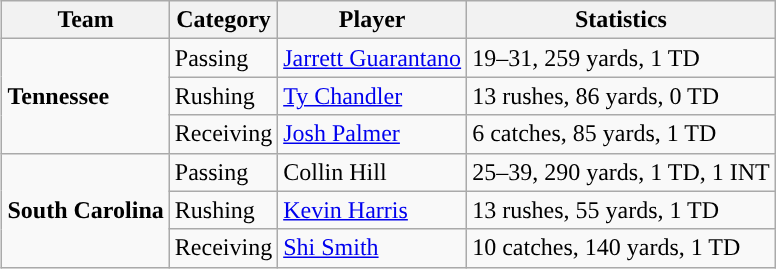<table class="wikitable" style="float: right;">
<tr>
<th>Team</th>
<th>Category</th>
<th>Player</th>
<th>Statistics</th>
</tr>
<tr>
<td rowspan=3><strong>Tennessee</strong></td>
<td>Passing</td>
<td><a href='#'>Jarrett Guarantano</a></td>
<td>19–31, 259 yards, 1 TD</td>
</tr>
<tr>
<td>Rushing</td>
<td><a href='#'>Ty Chandler</a></td>
<td>13 rushes, 86 yards, 0 TD</td>
</tr>
<tr>
<td>Receiving</td>
<td><a href='#'>Josh Palmer</a></td>
<td>6 catches, 85 yards, 1 TD</td>
</tr>
<tr>
<td rowspan=3><strong>South Carolina</strong></td>
<td>Passing</td>
<td>Collin Hill</td>
<td>25–39, 290 yards, 1 TD, 1 INT</td>
</tr>
<tr>
<td>Rushing</td>
<td><a href='#'>Kevin Harris</a></td>
<td>13 rushes, 55 yards, 1 TD</td>
</tr>
<tr>
<td>Receiving</td>
<td><a href='#'>Shi Smith</a></td>
<td>10 catches, 140 yards, 1 TD</td>
</tr>
</table>
